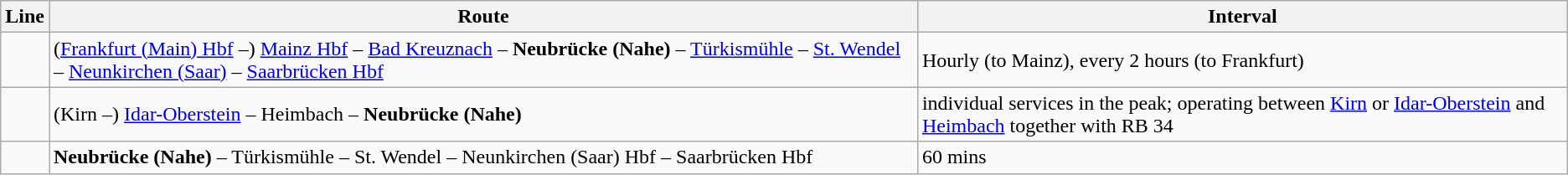<table class="wikitable">
<tr>
<th>Line</th>
<th>Route</th>
<th>Interval</th>
</tr>
<tr>
<td align="center"></td>
<td>(<a href='#'>Frankfurt (Main) Hbf</a> –) <a href='#'>Mainz Hbf</a> – <a href='#'>Bad Kreuznach</a> – <strong>Neubrücke (Nahe)</strong> – <a href='#'>Türkismühle</a> – <a href='#'>St. Wendel</a> – <a href='#'>Neunkirchen (Saar)</a> – <a href='#'>Saarbrücken Hbf</a></td>
<td>Hourly (to Mainz), every 2 hours (to Frankfurt)</td>
</tr>
<tr>
<td align="center"></td>
<td>(Kirn –) <a href='#'>Idar-Oberstein</a> – Heimbach – <strong>Neubrücke (Nahe)</strong></td>
<td>individual services in the peak; operating between <a href='#'>Kirn</a> or <a href='#'>Idar-Oberstein</a> and <a href='#'>Heimbach</a> together with RB 34</td>
</tr>
<tr>
<td align="center"></td>
<td><strong>Neubrücke (Nahe)</strong> – Türkismühle – St. Wendel – Neunkirchen (Saar) Hbf – Saarbrücken Hbf</td>
<td>60 mins</td>
</tr>
</table>
